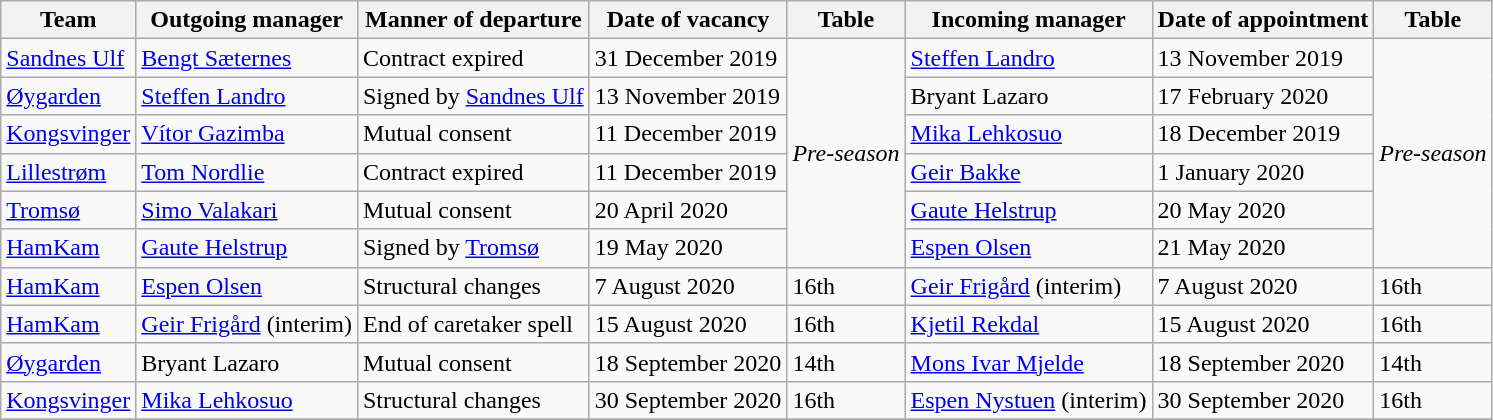<table class="wikitable">
<tr>
<th>Team</th>
<th>Outgoing manager</th>
<th>Manner of departure</th>
<th>Date of vacancy</th>
<th>Table</th>
<th>Incoming manager</th>
<th>Date of appointment</th>
<th>Table</th>
</tr>
<tr>
<td><a href='#'>Sandnes Ulf</a></td>
<td> <a href='#'>Bengt Sæternes</a></td>
<td>Contract expired</td>
<td>31 December 2019</td>
<td rowspan=6><em>Pre-season</em></td>
<td> <a href='#'>Steffen Landro</a></td>
<td>13 November 2019</td>
<td rowspan=6><em>Pre-season</em></td>
</tr>
<tr>
<td><a href='#'>Øygarden</a></td>
<td> <a href='#'>Steffen Landro</a></td>
<td>Signed by <a href='#'>Sandnes Ulf</a></td>
<td>13 November 2019</td>
<td> Bryant Lazaro</td>
<td>17 February 2020</td>
</tr>
<tr>
<td><a href='#'>Kongsvinger</a></td>
<td> <a href='#'>Vítor Gazimba</a></td>
<td>Mutual consent</td>
<td>11 December 2019</td>
<td> <a href='#'>Mika Lehkosuo</a></td>
<td>18 December 2019</td>
</tr>
<tr>
<td><a href='#'>Lillestrøm</a></td>
<td> <a href='#'>Tom Nordlie</a></td>
<td>Contract expired</td>
<td>11 December 2019</td>
<td> <a href='#'>Geir Bakke</a></td>
<td>1 January 2020</td>
</tr>
<tr>
<td><a href='#'>Tromsø</a></td>
<td> <a href='#'>Simo Valakari</a></td>
<td>Mutual consent</td>
<td>20 April 2020</td>
<td> <a href='#'>Gaute Helstrup</a></td>
<td>20 May 2020</td>
</tr>
<tr>
<td><a href='#'>HamKam</a></td>
<td> <a href='#'>Gaute Helstrup</a></td>
<td>Signed by <a href='#'>Tromsø</a></td>
<td>19 May 2020</td>
<td> <a href='#'>Espen Olsen</a></td>
<td>21 May 2020</td>
</tr>
<tr>
<td><a href='#'>HamKam</a></td>
<td> <a href='#'>Espen Olsen</a></td>
<td>Structural changes</td>
<td>7 August 2020</td>
<td>16th</td>
<td> <a href='#'>Geir Frigård</a> (interim)</td>
<td>7 August 2020</td>
<td>16th</td>
</tr>
<tr>
<td><a href='#'>HamKam</a></td>
<td> <a href='#'>Geir Frigård</a> (interim)</td>
<td>End of caretaker spell</td>
<td>15 August 2020</td>
<td>16th</td>
<td> <a href='#'>Kjetil Rekdal</a></td>
<td>15 August 2020</td>
<td>16th</td>
</tr>
<tr>
<td><a href='#'>Øygarden</a></td>
<td> Bryant Lazaro</td>
<td>Mutual consent</td>
<td>18 September 2020</td>
<td>14th</td>
<td> <a href='#'>Mons Ivar Mjelde</a></td>
<td>18 September 2020</td>
<td>14th</td>
</tr>
<tr>
<td><a href='#'>Kongsvinger</a></td>
<td> <a href='#'>Mika Lehkosuo</a></td>
<td>Structural changes</td>
<td>30 September 2020</td>
<td>16th</td>
<td> <a href='#'>Espen Nystuen</a> (interim)</td>
<td>30 September 2020</td>
<td>16th</td>
</tr>
<tr>
</tr>
</table>
